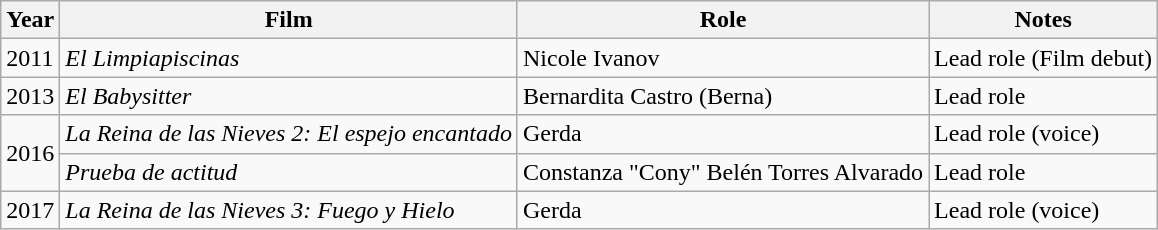<table class="wikitable">
<tr>
<th>Year</th>
<th>Film</th>
<th>Role</th>
<th>Notes</th>
</tr>
<tr>
<td>2011</td>
<td><em>El Limpiapiscinas</em></td>
<td>Nicole Ivanov</td>
<td>Lead role (Film debut)</td>
</tr>
<tr>
<td>2013</td>
<td><em>El Babysitter</em></td>
<td>Bernardita Castro (Berna)</td>
<td>Lead role</td>
</tr>
<tr>
<td rowspan="2">2016</td>
<td><em>La Reina de las Nieves 2: El espejo encantado</em></td>
<td>Gerda</td>
<td>Lead role (voice)</td>
</tr>
<tr>
<td><em>Prueba de actitud</em></td>
<td>Constanza "Cony" Belén Torres Alvarado</td>
<td>Lead role</td>
</tr>
<tr>
<td>2017</td>
<td><em>La Reina de las Nieves 3: Fuego y Hielo</em></td>
<td>Gerda</td>
<td>Lead role (voice)</td>
</tr>
</table>
